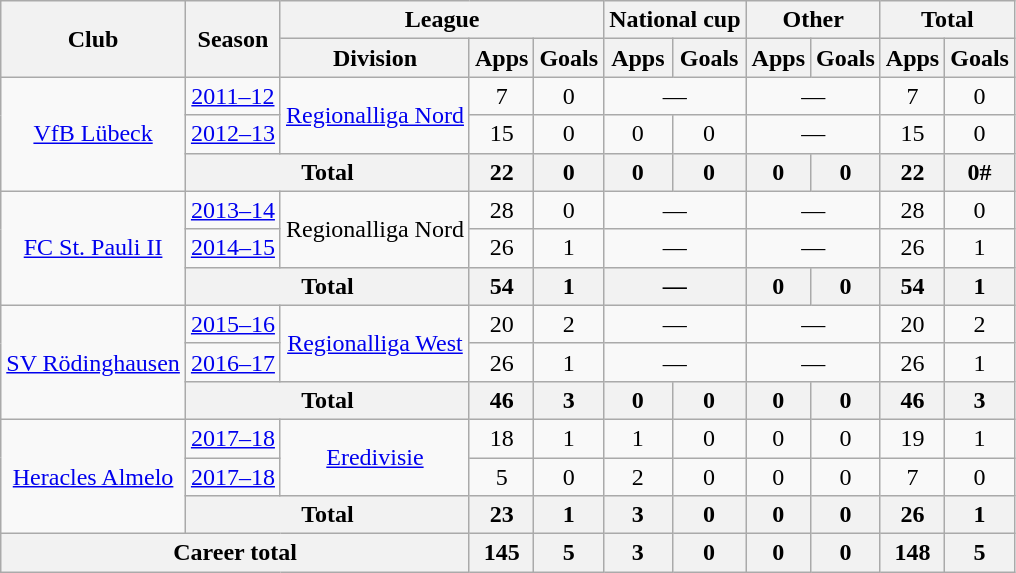<table class="wikitable" style="text-align:center">
<tr>
<th rowspan="2">Club</th>
<th rowspan="2">Season</th>
<th colspan="3">League</th>
<th colspan="2">National cup</th>
<th colspan="2">Other</th>
<th colspan="2">Total</th>
</tr>
<tr>
<th>Division</th>
<th>Apps</th>
<th>Goals</th>
<th>Apps</th>
<th>Goals</th>
<th>Apps</th>
<th>Goals</th>
<th>Apps</th>
<th>Goals</th>
</tr>
<tr>
<td rowspan="3"><a href='#'>VfB Lübeck</a></td>
<td><a href='#'>2011–12</a></td>
<td rowspan="2"><a href='#'>Regionalliga Nord</a></td>
<td>7</td>
<td>0</td>
<td colspan="2">—</td>
<td colspan="2">—</td>
<td>7</td>
<td>0</td>
</tr>
<tr>
<td><a href='#'>2012–13</a></td>
<td>15</td>
<td>0</td>
<td>0</td>
<td>0</td>
<td colspan="2">—</td>
<td>15</td>
<td>0</td>
</tr>
<tr>
<th colspan="2">Total</th>
<th>22</th>
<th>0</th>
<th>0</th>
<th>0</th>
<th>0</th>
<th>0</th>
<th>22</th>
<th>0#</th>
</tr>
<tr>
<td rowspan="3"><a href='#'>FC St. Pauli II</a></td>
<td><a href='#'>2013–14</a></td>
<td rowspan="2">Regionalliga Nord</td>
<td>28</td>
<td>0</td>
<td colspan="2">—</td>
<td colspan="2">—</td>
<td>28</td>
<td>0</td>
</tr>
<tr>
<td><a href='#'>2014–15</a></td>
<td>26</td>
<td>1</td>
<td colspan="2">—</td>
<td colspan="2">—</td>
<td>26</td>
<td>1</td>
</tr>
<tr>
<th colspan="2">Total</th>
<th>54</th>
<th>1</th>
<th colspan="2">—</th>
<th>0</th>
<th>0</th>
<th>54</th>
<th>1</th>
</tr>
<tr>
<td rowspan="3"><a href='#'>SV Rödinghausen</a></td>
<td><a href='#'>2015–16</a></td>
<td rowspan="2"><a href='#'>Regionalliga West</a></td>
<td>20</td>
<td>2</td>
<td colspan="2">—</td>
<td colspan="2">—</td>
<td>20</td>
<td>2</td>
</tr>
<tr>
<td><a href='#'>2016–17</a></td>
<td>26</td>
<td>1</td>
<td colspan="2">—</td>
<td colspan="2">—</td>
<td>26</td>
<td>1</td>
</tr>
<tr>
<th colspan="2">Total</th>
<th>46</th>
<th>3</th>
<th>0</th>
<th>0</th>
<th>0</th>
<th>0</th>
<th>46</th>
<th>3</th>
</tr>
<tr>
<td rowspan="3"><a href='#'>Heracles Almelo</a></td>
<td><a href='#'>2017–18</a></td>
<td rowspan="2"><a href='#'>Eredivisie</a></td>
<td>18</td>
<td>1</td>
<td>1</td>
<td>0</td>
<td>0</td>
<td>0</td>
<td>19</td>
<td>1</td>
</tr>
<tr>
<td><a href='#'>2017–18</a></td>
<td>5</td>
<td>0</td>
<td>2</td>
<td>0</td>
<td>0</td>
<td>0</td>
<td>7</td>
<td>0</td>
</tr>
<tr>
<th colspan="2">Total</th>
<th>23</th>
<th>1</th>
<th>3</th>
<th>0</th>
<th>0</th>
<th>0</th>
<th>26</th>
<th>1</th>
</tr>
<tr>
<th colspan="3">Career total</th>
<th>145</th>
<th>5</th>
<th>3</th>
<th>0</th>
<th>0</th>
<th>0</th>
<th>148</th>
<th>5</th>
</tr>
</table>
